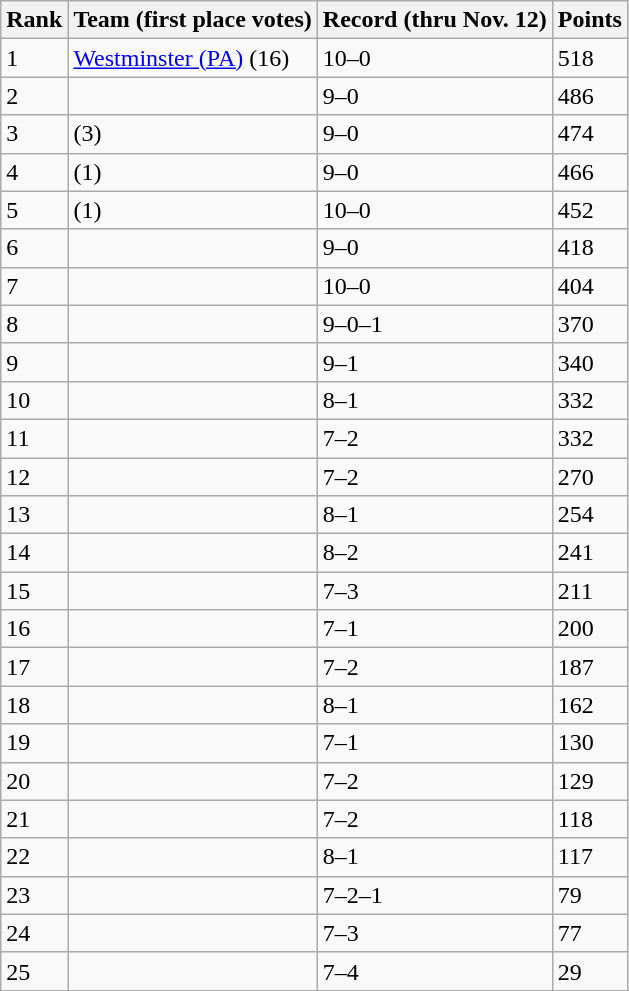<table class="wikitable">
<tr>
<th>Rank</th>
<th>Team (first place votes)</th>
<th>Record (thru Nov. 12)</th>
<th>Points</th>
</tr>
<tr>
<td>1</td>
<td><a href='#'>Westminster (PA)</a> (16)</td>
<td>10–0</td>
<td>518</td>
</tr>
<tr>
<td>2</td>
<td></td>
<td>9–0</td>
<td>486</td>
</tr>
<tr>
<td>3</td>
<td> (3)</td>
<td>9–0</td>
<td>474</td>
</tr>
<tr>
<td>4</td>
<td> (1)</td>
<td>9–0</td>
<td>466</td>
</tr>
<tr>
<td>5</td>
<td> (1)</td>
<td>10–0</td>
<td>452</td>
</tr>
<tr>
<td>6</td>
<td></td>
<td>9–0</td>
<td>418</td>
</tr>
<tr>
<td>7</td>
<td></td>
<td>10–0</td>
<td>404</td>
</tr>
<tr>
<td>8</td>
<td></td>
<td>9–0–1</td>
<td>370</td>
</tr>
<tr>
<td>9</td>
<td></td>
<td>9–1</td>
<td>340</td>
</tr>
<tr>
<td>10</td>
<td></td>
<td>8–1</td>
<td>332</td>
</tr>
<tr>
<td>11</td>
<td></td>
<td>7–2</td>
<td>332</td>
</tr>
<tr>
<td>12</td>
<td></td>
<td>7–2</td>
<td>270</td>
</tr>
<tr>
<td>13</td>
<td></td>
<td>8–1</td>
<td>254</td>
</tr>
<tr>
<td>14</td>
<td></td>
<td>8–2</td>
<td>241</td>
</tr>
<tr>
<td>15</td>
<td></td>
<td>7–3</td>
<td>211</td>
</tr>
<tr>
<td>16</td>
<td></td>
<td>7–1</td>
<td>200</td>
</tr>
<tr>
<td>17</td>
<td></td>
<td>7–2</td>
<td>187</td>
</tr>
<tr>
<td>18</td>
<td></td>
<td>8–1</td>
<td>162</td>
</tr>
<tr>
<td>19</td>
<td></td>
<td>7–1</td>
<td>130</td>
</tr>
<tr>
<td>20</td>
<td></td>
<td>7–2</td>
<td>129</td>
</tr>
<tr>
<td>21</td>
<td></td>
<td>7–2</td>
<td>118</td>
</tr>
<tr>
<td>22</td>
<td></td>
<td>8–1</td>
<td>117</td>
</tr>
<tr>
<td>23</td>
<td></td>
<td>7–2–1</td>
<td>79</td>
</tr>
<tr>
<td>24</td>
<td></td>
<td>7–3</td>
<td>77</td>
</tr>
<tr>
<td>25</td>
<td></td>
<td>7–4</td>
<td>29</td>
</tr>
<tr>
</tr>
</table>
